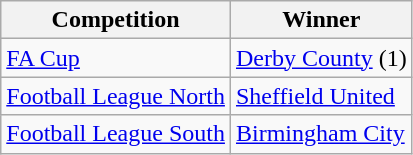<table class="wikitable">
<tr>
<th>Competition</th>
<th>Winner</th>
</tr>
<tr>
<td><a href='#'>FA Cup</a></td>
<td><a href='#'>Derby County</a> (1)</td>
</tr>
<tr>
<td><a href='#'>Football League North</a></td>
<td><a href='#'>Sheffield United</a></td>
</tr>
<tr>
<td><a href='#'>Football League South</a></td>
<td><a href='#'>Birmingham City</a></td>
</tr>
</table>
